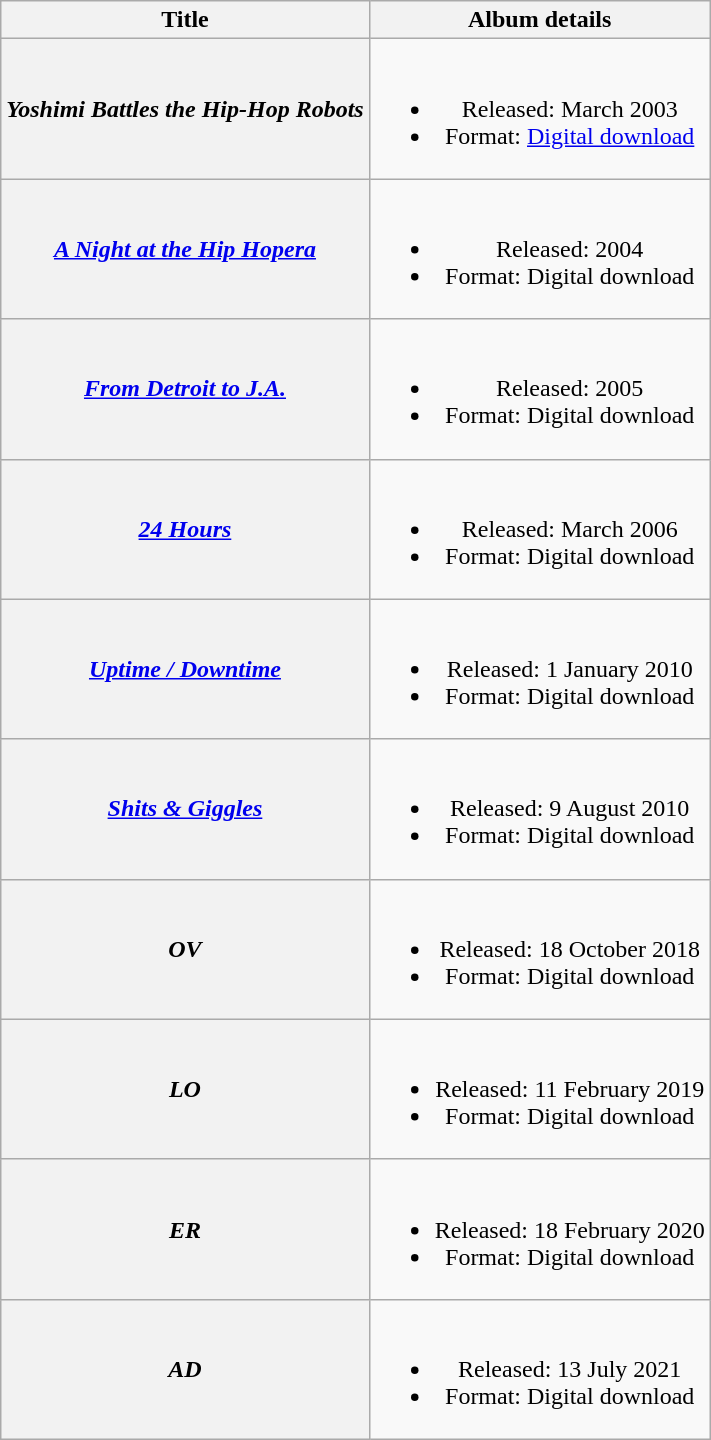<table class="wikitable plainrowheaders" style="text-align:center;" border="1">
<tr>
<th scope="col">Title</th>
<th scope="col">Album details</th>
</tr>
<tr>
<th scope="row"><em>Yoshimi Battles the Hip-Hop Robots</em></th>
<td><br><ul><li>Released: March 2003</li><li>Format: <a href='#'>Digital download</a></li></ul></td>
</tr>
<tr>
<th scope="row"><em><a href='#'>A Night at the Hip Hopera</a></em></th>
<td><br><ul><li>Released: 2004</li><li>Format: Digital download</li></ul></td>
</tr>
<tr>
<th scope="row"><em><a href='#'>From Detroit to J.A.</a></em></th>
<td><br><ul><li>Released: 2005</li><li>Format: Digital download</li></ul></td>
</tr>
<tr>
<th scope="row"><em><a href='#'>24 Hours</a></em></th>
<td><br><ul><li>Released: March 2006</li><li>Format: Digital download</li></ul></td>
</tr>
<tr>
<th scope="row"><em><a href='#'>Uptime / Downtime</a></em></th>
<td><br><ul><li>Released: 1 January 2010</li><li>Format: Digital download</li></ul></td>
</tr>
<tr>
<th scope="row"><em><a href='#'>Shits & Giggles</a></em></th>
<td><br><ul><li>Released: 9 August 2010</li><li>Format: Digital download</li></ul></td>
</tr>
<tr>
<th scope="row"><em>OV</em></th>
<td><br><ul><li>Released: 18 October 2018</li><li>Format: Digital download</li></ul></td>
</tr>
<tr>
<th scope="row"><em>LO</em></th>
<td><br><ul><li>Released: 11 February 2019</li><li>Format: Digital download</li></ul></td>
</tr>
<tr>
<th scope="row"><em>ER</em></th>
<td><br><ul><li>Released: 18 February 2020</li><li>Format: Digital download</li></ul></td>
</tr>
<tr>
<th scope="row"><em>AD</em></th>
<td><br><ul><li>Released: 13 July 2021</li><li>Format: Digital download</li></ul></td>
</tr>
</table>
